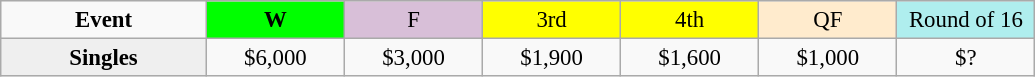<table class=wikitable style=font-size:95%;text-align:center>
<tr>
<td style="width:130px"><strong>Event</strong></td>
<td style="width:85px; background:lime"><strong>W</strong></td>
<td style="width:85px; background:thistle">F</td>
<td style="width:85px; background:#ffff00">3rd</td>
<td style="width:85px; background:#ffff00">4th</td>
<td style="width:85px; background:#ffebcd">QF</td>
<td style="width:85px; background:#afeeee">Round of 16</td>
</tr>
<tr>
<th style=background:#efefef>Singles </th>
<td>$6,000</td>
<td>$3,000</td>
<td>$1,900</td>
<td>$1,600</td>
<td>$1,000</td>
<td>$?</td>
</tr>
</table>
